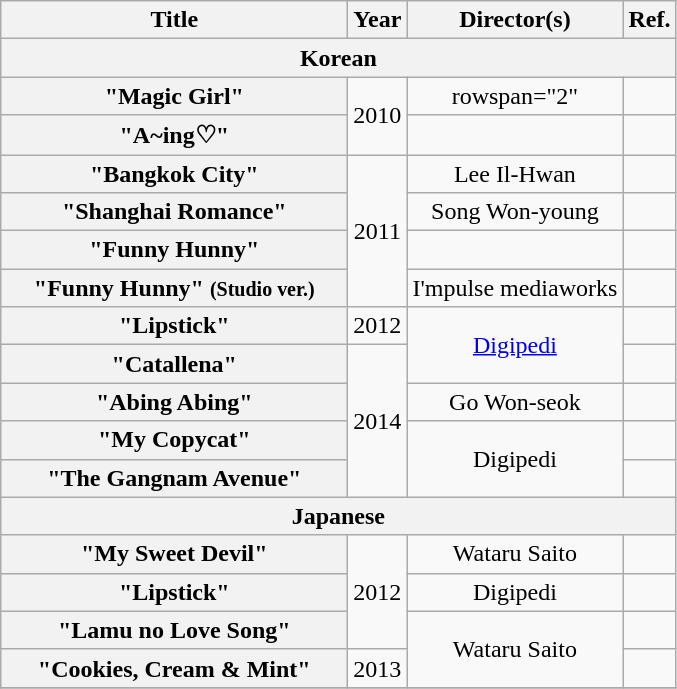<table class="wikitable plainrowheaders" style="text-align:center;">
<tr>
<th scope="col" style="width:14em;">Title</th>
<th scope="col">Year</th>
<th scope="col">Director(s)</th>
<th scope="col">Ref.</th>
</tr>
<tr>
<th colspan="4">Korean</th>
</tr>
<tr>
<th scope="row">"Magic Girl"</th>
<td rowspan="2">2010</td>
<td>rowspan="2" </td>
<td></td>
</tr>
<tr>
<th scope="row">"A~ing♡"</th>
<td></td>
</tr>
<tr>
<th scope="row">"Bangkok City"</th>
<td rowspan="4">2011</td>
<td>Lee Il-Hwan</td>
<td></td>
</tr>
<tr>
<th scope="row">"Shanghai Romance"</th>
<td rowspan="1">Song Won-young</td>
<td></td>
</tr>
<tr>
<th scope="row">"Funny Hunny"</th>
<td></td>
<td></td>
</tr>
<tr>
<th scope="row">"Funny Hunny" <small>(Studio ver.)</small></th>
<td>I'mpulse mediaworks</td>
<td></td>
</tr>
<tr>
<th scope="row">"Lipstick"</th>
<td>2012</td>
<td rowspan="2"><a href='#'>Digipedi</a></td>
<td></td>
</tr>
<tr>
<th scope="row">"Catallena"</th>
<td rowspan="4">2014</td>
<td></td>
</tr>
<tr>
<th scope="row">"Abing Abing"</th>
<td>Go Won-seok</td>
<td></td>
</tr>
<tr>
<th scope="row">"My Copycat"</th>
<td rowspan="2">Digipedi</td>
<td></td>
</tr>
<tr>
<th scope="row">"The Gangnam Avenue"</th>
<td></td>
</tr>
<tr>
<th colspan="4">Japanese</th>
</tr>
<tr>
<th scope="row">"My Sweet Devil"</th>
<td rowspan="3">2012</td>
<td>Wataru Saito</td>
<td></td>
</tr>
<tr>
<th scope="row">"Lipstick"</th>
<td>Digipedi</td>
<td></td>
</tr>
<tr>
<th scope="row">"Lamu no Love Song"</th>
<td rowspan="2">Wataru Saito</td>
<td></td>
</tr>
<tr>
<th scope="row">"Cookies, Cream & Mint"</th>
<td>2013</td>
<td></td>
</tr>
<tr>
</tr>
</table>
